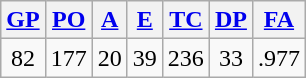<table class="wikitable">
<tr>
<th><a href='#'>GP</a></th>
<th><a href='#'>PO</a></th>
<th><a href='#'>A</a></th>
<th><a href='#'>E</a></th>
<th><a href='#'>TC</a></th>
<th><a href='#'>DP</a></th>
<th><a href='#'>FA</a></th>
</tr>
<tr align=center>
<td>82</td>
<td>177</td>
<td>20</td>
<td>39</td>
<td>236</td>
<td>33</td>
<td>.977</td>
</tr>
</table>
